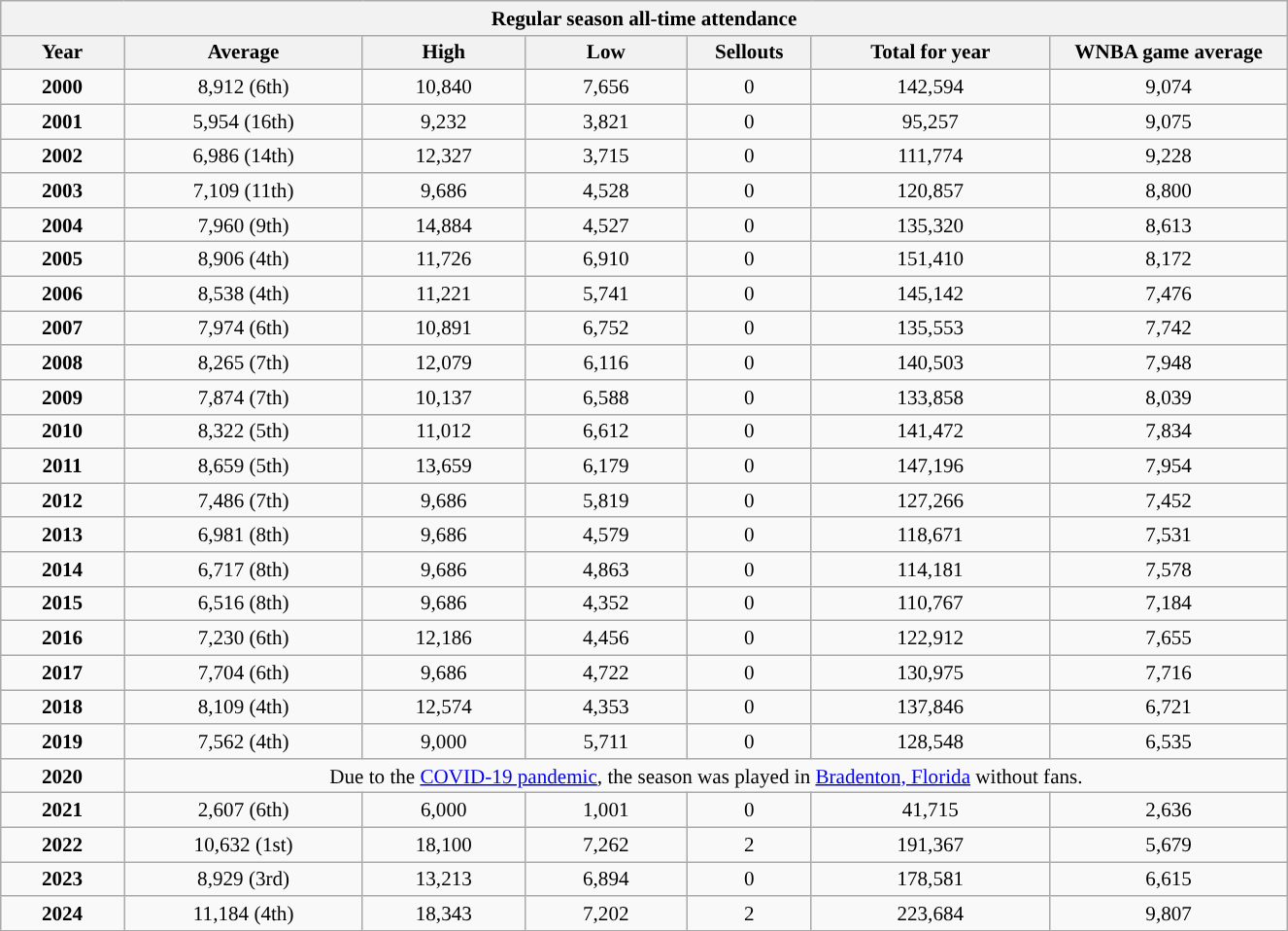<table class="wikitable collapsible collapsed" style="clear:both; min-width:70%; font-size:88%; margin:1.5em auto; text-align:center;">
<tr>
<th colspan=7>Regular season all-time attendance</th>
</tr>
<tr valign="top">
<th width=75>Year</th>
<th width=150>Average</th>
<th width=100>High</th>
<th width=100>Low</th>
<th width=75>Sellouts</th>
<th width=150>Total for year</th>
<th width=150>WNBA game average</th>
</tr>
<tr>
<td><strong>2000</strong></td>
<td>8,912 (6th)</td>
<td>10,840</td>
<td>7,656</td>
<td>0</td>
<td>142,594</td>
<td>9,074</td>
</tr>
<tr>
<td><strong>2001</strong></td>
<td>5,954 (16th)</td>
<td>9,232</td>
<td>3,821</td>
<td>0</td>
<td>95,257</td>
<td>9,075</td>
</tr>
<tr>
<td><strong>2002</strong></td>
<td>6,986 (14th)</td>
<td>12,327</td>
<td>3,715</td>
<td>0</td>
<td>111,774</td>
<td>9,228</td>
</tr>
<tr>
<td><strong>2003</strong></td>
<td>7,109 (11th)</td>
<td>9,686</td>
<td>4,528</td>
<td>0</td>
<td>120,857</td>
<td>8,800</td>
</tr>
<tr>
<td><strong>2004</strong></td>
<td>7,960 (9th)</td>
<td>14,884</td>
<td>4,527</td>
<td>0</td>
<td>135,320</td>
<td>8,613</td>
</tr>
<tr>
<td><strong>2005</strong></td>
<td>8,906 (4th)</td>
<td>11,726</td>
<td>6,910</td>
<td>0</td>
<td>151,410</td>
<td>8,172</td>
</tr>
<tr>
<td><strong>2006</strong></td>
<td>8,538 (4th)</td>
<td>11,221</td>
<td>5,741</td>
<td>0</td>
<td>145,142</td>
<td>7,476</td>
</tr>
<tr>
<td><strong>2007</strong></td>
<td>7,974 (6th)</td>
<td>10,891</td>
<td>6,752</td>
<td>0</td>
<td>135,553</td>
<td>7,742</td>
</tr>
<tr>
<td><strong>2008</strong></td>
<td>8,265 (7th)</td>
<td>12,079</td>
<td>6,116</td>
<td>0</td>
<td>140,503</td>
<td>7,948</td>
</tr>
<tr>
<td><strong>2009</strong></td>
<td>7,874 (7th)</td>
<td>10,137</td>
<td>6,588</td>
<td>0</td>
<td>133,858</td>
<td>8,039</td>
</tr>
<tr>
<td><strong>2010</strong></td>
<td>8,322 (5th)</td>
<td>11,012</td>
<td>6,612</td>
<td>0</td>
<td>141,472</td>
<td>7,834</td>
</tr>
<tr>
<td><strong>2011</strong></td>
<td>8,659 (5th)</td>
<td>13,659</td>
<td>6,179</td>
<td>0</td>
<td>147,196</td>
<td>7,954</td>
</tr>
<tr>
<td><strong>2012</strong></td>
<td>7,486 (7th)</td>
<td>9,686</td>
<td>5,819</td>
<td>0</td>
<td>127,266</td>
<td>7,452</td>
</tr>
<tr>
<td><strong>2013</strong></td>
<td>6,981 (8th)</td>
<td>9,686</td>
<td>4,579</td>
<td>0</td>
<td>118,671</td>
<td>7,531</td>
</tr>
<tr>
<td><strong>2014</strong></td>
<td>6,717 (8th)</td>
<td>9,686</td>
<td>4,863</td>
<td>0</td>
<td>114,181</td>
<td>7,578</td>
</tr>
<tr>
<td><strong>2015</strong></td>
<td>6,516 (8th)</td>
<td>9,686</td>
<td>4,352</td>
<td>0</td>
<td>110,767</td>
<td>7,184</td>
</tr>
<tr>
<td><strong>2016</strong></td>
<td>7,230 (6th)</td>
<td>12,186</td>
<td>4,456</td>
<td>0</td>
<td>122,912</td>
<td>7,655</td>
</tr>
<tr>
<td><strong>2017</strong></td>
<td>7,704 (6th)</td>
<td>9,686</td>
<td>4,722</td>
<td>0</td>
<td>130,975</td>
<td>7,716</td>
</tr>
<tr>
<td><strong>2018</strong></td>
<td>8,109 (4th)</td>
<td>12,574</td>
<td>4,353</td>
<td>0</td>
<td>137,846</td>
<td>6,721</td>
</tr>
<tr>
<td><strong>2019</strong></td>
<td>7,562 (4th)</td>
<td>9,000</td>
<td>5,711</td>
<td>0</td>
<td>128,548</td>
<td>6,535</td>
</tr>
<tr align="center">
<td><strong>2020</strong></td>
<td colspan=6>Due to the <a href='#'>COVID-19 pandemic</a>, the season was played in <a href='#'>Bradenton, Florida</a> without fans.</td>
</tr>
<tr>
<td><strong>2021</strong></td>
<td>2,607 (6th)</td>
<td>6,000</td>
<td>1,001</td>
<td>0</td>
<td>41,715</td>
<td>2,636</td>
</tr>
<tr>
<td><strong>2022</strong></td>
<td>10,632 (1st)</td>
<td>18,100</td>
<td>7,262</td>
<td>2</td>
<td>191,367</td>
<td>5,679</td>
</tr>
<tr>
<td><strong>2023</strong></td>
<td>8,929 (3rd)</td>
<td>13,213</td>
<td>6,894</td>
<td>0</td>
<td>178,581</td>
<td>6,615</td>
</tr>
<tr>
<td><strong>2024</strong></td>
<td>11,184 (4th)</td>
<td>18,343</td>
<td>7,202</td>
<td>2</td>
<td>223,684</td>
<td>9,807</td>
</tr>
</table>
